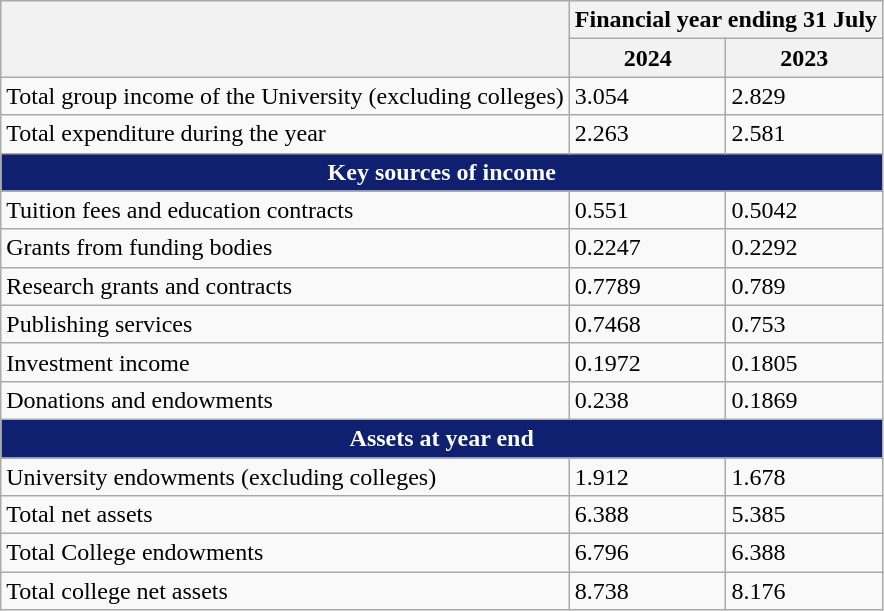<table class=wikitable>
<tr>
<th rowspan=2></th>
<th colspan=2>Financial year ending 31 July</th>
</tr>
<tr>
<th>2024</th>
<th>2023</th>
</tr>
<tr>
<td>Total group income of the University (excluding colleges)</td>
<td>3.054</td>
<td>2.829</td>
</tr>
<tr>
<td>Total expenditure during the year</td>
<td>2.263</td>
<td>2.581</td>
</tr>
<tr>
<th style="background:#102070; color:white;" colspan=3>Key sources of income</th>
</tr>
<tr>
<td>Tuition fees and education contracts</td>
<td>0.551</td>
<td>0.5042</td>
</tr>
<tr>
<td>Grants from funding bodies</td>
<td>0.2247</td>
<td>0.2292</td>
</tr>
<tr>
<td>Research grants and contracts</td>
<td>0.7789</td>
<td>0.789</td>
</tr>
<tr>
<td>Publishing services</td>
<td>0.7468</td>
<td>0.753</td>
</tr>
<tr>
<td>Investment income</td>
<td>0.1972</td>
<td>0.1805</td>
</tr>
<tr>
<td>Donations and endowments</td>
<td>0.238</td>
<td>0.1869</td>
</tr>
<tr>
<th style="background:#102070; color:white;" colspan=3>Assets at year end</th>
</tr>
<tr>
<td>University endowments (excluding colleges)</td>
<td>1.912</td>
<td>1.678</td>
</tr>
<tr>
<td>Total net assets</td>
<td>6.388</td>
<td>5.385</td>
</tr>
<tr>
<td>Total College endowments</td>
<td>6.796</td>
<td>6.388</td>
</tr>
<tr>
<td>Total college net assets</td>
<td>8.738</td>
<td>8.176</td>
</tr>
</table>
